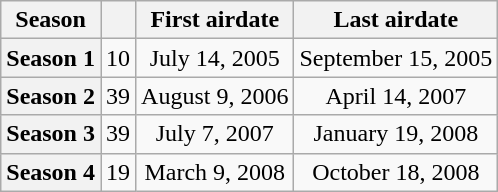<table class="wikitable" style="text-align:center;">
<tr>
<th scope="col">Season</th>
<th scope="col"></th>
<th scope="col">First airdate</th>
<th scope="col">Last airdate</th>
</tr>
<tr>
<th scope="row">Season 1</th>
<td>10</td>
<td>July 14, 2005</td>
<td>September 15, 2005</td>
</tr>
<tr>
<th scope="row">Season 2</th>
<td>39</td>
<td>August 9, 2006</td>
<td>April 14, 2007</td>
</tr>
<tr>
<th scope="row">Season 3</th>
<td>39</td>
<td>July 7, 2007</td>
<td>January 19, 2008</td>
</tr>
<tr>
<th scope="row">Season 4</th>
<td>19</td>
<td>March 9, 2008</td>
<td>October 18, 2008</td>
</tr>
</table>
